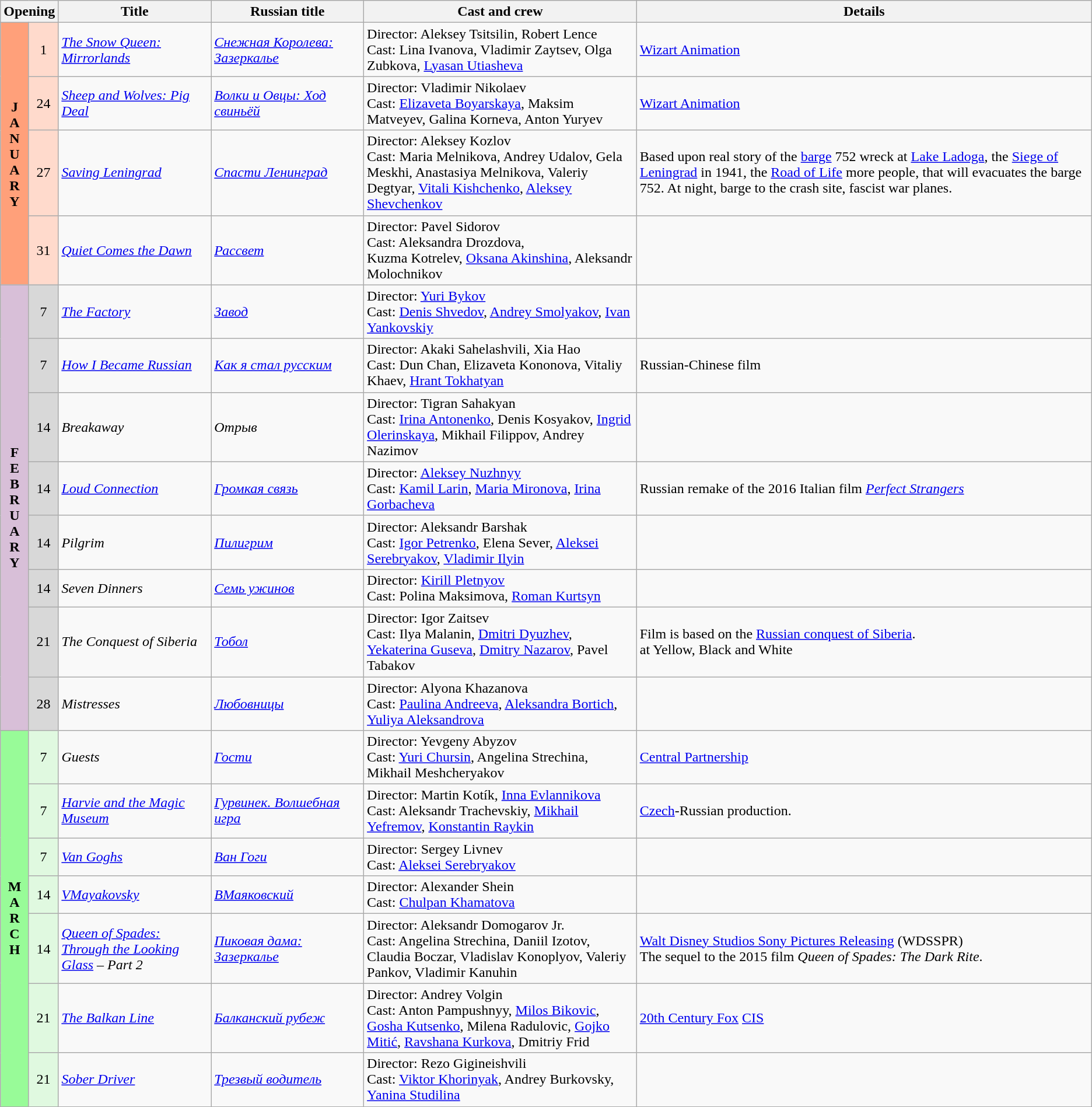<table class="wikitable">
<tr>
<th colspan="2">Opening</th>
<th style="width:14%;">Title</th>
<th style="width:14%;">Russian title</th>
<th style="width:25%;">Cast and crew</th>
<th>Details</th>
</tr>
<tr>
<th rowspan="4" align="center" style="background:#ffa07a; textcolor:#000;">J<br>A<br>N<br>U<br>A<br>R<br>Y</th>
<td align="center" style="background:#ffdacc;">1</td>
<td><em><a href='#'>The Snow Queen: Mirrorlands</a></em></td>
<td><em><a href='#'>Снежная Королева: Зазеркалье</a></em></td>
<td>Director: Aleksey Tsitsilin, Robert Lence <br> Cast: Lina Ivanova, Vladimir Zaytsev, Olga Zubkova, <a href='#'>Lyasan Utiasheva</a></td>
<td><a href='#'>Wizart Animation</a></td>
</tr>
<tr>
<td align="center" style="background:#ffdacc;">24</td>
<td><em><a href='#'>Sheep and Wolves: Pig Deal</a></em></td>
<td><em><a href='#'>Волки и Овцы: Ход свиньёй</a></em></td>
<td>Director: Vladimir Nikolaev <br> Cast: <a href='#'>Elizaveta Boyarskaya</a>, Maksim Matveyev, Galina Korneva, Anton Yuryev</td>
<td><a href='#'>Wizart Animation</a></td>
</tr>
<tr>
<td align="center" style="background:#ffdacc;">27</td>
<td><em><a href='#'>Saving Leningrad</a></em></td>
<td><em><a href='#'>Спасти Ленинград</a></em></td>
<td>Director: Aleksey Kozlov <br> Cast: Maria Melnikova, Andrey Udalov, Gela Meskhi, Anastasiya Melnikova, Valeriy Degtyar, <a href='#'>Vitali Kishchenko</a>, <a href='#'>Aleksey Shevchenkov</a></td>
<td>Based upon real story of the <a href='#'>barge</a> 752 wreck at <a href='#'>Lake Ladoga</a>, the <a href='#'>Siege of Leningrad</a> in 1941, the <a href='#'>Road of Life</a> more people, that will evacuates the barge 752. At night, barge to the crash site, fascist war planes.</td>
</tr>
<tr>
<td align="center" style="background:#ffdacc;">31</td>
<td><em><a href='#'>Quiet Comes the Dawn</a></em></td>
<td><em><a href='#'>Рассвет</a></em></td>
<td>Director: Pavel Sidorov <br> Cast: Aleksandra Drozdova,<br> Kuzma Kotrelev, <a href='#'>Oksana Akinshina</a>, Aleksandr Molochnikov</td>
<td></td>
</tr>
<tr>
<th rowspan="8" align="center" style="background:thistle; textcolor:#000;">F<br>E<br>B<br>R<br>U<br>A<br>R<br>Y</th>
<td align="center" style="background:#d8d8d8;">7</td>
<td><em><a href='#'>The Factory</a></em></td>
<td><em><a href='#'>Завод</a></em></td>
<td>Director: <a href='#'>Yuri Bykov</a> <br> Cast: <a href='#'>Denis Shvedov</a>, <a href='#'>Andrey Smolyakov</a>, <a href='#'>Ivan Yankovskiy</a></td>
<td></td>
</tr>
<tr>
<td align="center" style="background:#d8d8d8;">7</td>
<td><em><a href='#'>How I Became Russian</a></em></td>
<td><em><a href='#'>Как я стал русским</a></em></td>
<td>Director: Akaki Sahelashvili, Xia Hao <br> Cast: Dun Chan, Elizaveta Kononova, Vitaliy Khaev, <a href='#'>Hrant Tokhatyan</a></td>
<td>Russian-Chinese film</td>
</tr>
<tr>
<td align="center" style="background:#d8d8d8;">14</td>
<td><em>Breakaway</em></td>
<td><em>Отрыв</em></td>
<td>Director: Tigran Sahakyan <br> Cast: <a href='#'>Irina Antonenko</a>, Denis Kosyakov, <a href='#'>Ingrid Olerinskaya</a>, Mikhail Filippov, Andrey Nazimov</td>
<td> </td>
</tr>
<tr>
<td align="center" style="background:#d8d8d8;">14</td>
<td><em><a href='#'>Loud Connection</a></em></td>
<td><em><a href='#'>Громкая связь</a></em></td>
<td>Director: <a href='#'>Aleksey Nuzhnyy</a> <br> Cast: <a href='#'>Kamil Larin</a>, <a href='#'>Maria Mironova</a>, <a href='#'>Irina Gorbacheva</a></td>
<td>Russian remake of the 2016 Italian film <em><a href='#'>Perfect Strangers</a></em></td>
</tr>
<tr>
<td align="center" style="background:#d8d8d8;">14</td>
<td><em>Pilgrim</em></td>
<td><em><a href='#'>Пилигрим</a></em></td>
<td>Director: Aleksandr Barshak <br> Cast: <a href='#'>Igor Petrenko</a>, Elena Sever, <a href='#'>Aleksei Serebryakov</a>, <a href='#'>Vladimir Ilyin</a></td>
<td></td>
</tr>
<tr>
<td align="center" style="background:#d8d8d8;">14</td>
<td><em>Seven Dinners</em></td>
<td><em><a href='#'>Семь ужинов</a></em></td>
<td>Director: <a href='#'>Kirill Pletnyov</a> <br> Cast: Polina Maksimova, <a href='#'>Roman Kurtsyn</a></td>
<td></td>
</tr>
<tr>
<td align="center" style="background:#d8d8d8;">21</td>
<td><em>The Conquest of Siberia</em></td>
<td><em><a href='#'>Тобол</a></em></td>
<td>Director: Igor Zaitsev <br> Cast: Ilya Malanin, <a href='#'>Dmitri Dyuzhev</a>, <a href='#'>Yekaterina Guseva</a>, <a href='#'>Dmitry Nazarov</a>, Pavel Tabakov</td>
<td>Film is based on the <a href='#'>Russian conquest of Siberia</a>. <br>  at Yellow, Black and White </td>
</tr>
<tr>
<td align="center" style="background:#d8d8d8;">28</td>
<td><em>Mistresses</em></td>
<td><em><a href='#'>Любовницы</a></em></td>
<td>Director: Alyona Khazanova <br> Cast: <a href='#'>Paulina Andreeva</a>, <a href='#'>Aleksandra Bortich</a>, <a href='#'>Yuliya Aleksandrova</a></td>
<td></td>
</tr>
<tr>
<th rowspan="7" align="center" style="background:#98fb98; textcolor:#000;">M<br>A<br>R<br>C<br>H</th>
<td align="center" style="background:#e0f9e0;">7</td>
<td><em>Guests</em></td>
<td><em><a href='#'>Гости</a></em></td>
<td>Director: Yevgeny Abyzov <br> Cast: <a href='#'>Yuri Chursin</a>, Angelina Strechina, Mikhail Meshcheryakov</td>
<td><a href='#'>Central Partnership</a></td>
</tr>
<tr>
<td align="center" style="background:#e0f9e0;">7</td>
<td><em><a href='#'>Harvie and the Magic Museum</a></em></td>
<td><em><a href='#'>Гурвинек. Волшебная игра</a></em></td>
<td>Director: Martin Kotík, <a href='#'>Inna Evlannikova</a> <br> Cast: Aleksandr Trachevskiy, <a href='#'>Mikhail Yefremov</a>, <a href='#'>Konstantin Raykin</a></td>
<td><a href='#'>Czech</a>-Russian production.</td>
</tr>
<tr>
<td align="center" style="background:#e0f9e0;">7</td>
<td><em><a href='#'>Van Goghs</a></em></td>
<td><em><a href='#'>Ван Гоги</a></em></td>
<td>Director: Sergey Livnev <br> Cast: <a href='#'>Aleksei Serebryakov</a></td>
<td></td>
</tr>
<tr>
<td align="center" style="background:#e0f9e0;">14</td>
<td><em><a href='#'>VMayakovsky</a></em></td>
<td><em><a href='#'>ВМаяковский</a></em></td>
<td>Director: Alexander Shein <br> Cast: <a href='#'>Chulpan Khamatova</a></td>
<td></td>
</tr>
<tr>
<td align="center" style="background:#e0f9e0;">14</td>
<td><em><a href='#'>Queen of Spades: Through the Looking Glass</a></em> – <em>Part 2</em></td>
<td><em><a href='#'>Пиковая дама: Зазеркалье</a></em></td>
<td>Director: Aleksandr Domogarov Jr. <br> Cast: Angelina Strechina, Daniil Izotov, Claudia Boczar, Vladislav Konoplyov, Valeriy Pankov, Vladimir Kanuhin</td>
<td><a href='#'>Walt Disney Studios Sony Pictures Releasing</a> (WDSSPR) <br> The sequel to the 2015 film <em>Queen of Spades: The Dark Rite</em>.</td>
</tr>
<tr>
<td align="center" style="background:#e0f9e0;">21</td>
<td><em><a href='#'>The Balkan Line</a></em></td>
<td><em><a href='#'>Балканский рубеж</a></em></td>
<td>Director: Andrey Volgin <br> Cast: Anton Pampushnyy, <a href='#'>Milos Bikovic</a>, <a href='#'>Gosha Kutsenko</a>, Milena Radulovic, <a href='#'>Gojko Mitić</a>, <a href='#'>Ravshana Kurkova</a>, Dmitriy Frid</td>
<td><a href='#'>20th Century Fox</a> <a href='#'>CIS</a></td>
</tr>
<tr>
<td align="center" style="background:#e0f9e0;">21</td>
<td><em><a href='#'>Sober Driver</a></em></td>
<td><em><a href='#'>Трезвый водитель</a></em></td>
<td>Director: Rezo Gigineishvili <br> Cast: <a href='#'>Viktor Khorinyak</a>, Andrey Burkovsky, <a href='#'>Yanina Studilina</a></td>
<td></td>
</tr>
</table>
